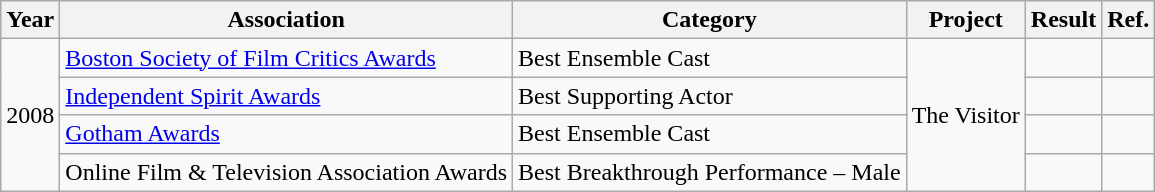<table class="wikitable sortable">
<tr>
<th>Year</th>
<th>Association</th>
<th>Category</th>
<th>Project</th>
<th>Result</th>
<th>Ref.</th>
</tr>
<tr>
<td rowspan="4">2008</td>
<td><a href='#'>Boston Society of Film Critics Awards</a></td>
<td>Best Ensemble Cast</td>
<td rowspan="4">The Visitor</td>
<td></td>
<td></td>
</tr>
<tr>
<td><a href='#'>Independent Spirit Awards</a></td>
<td>Best Supporting Actor</td>
<td></td>
<td></td>
</tr>
<tr>
<td><a href='#'>Gotham Awards</a></td>
<td>Best Ensemble Cast</td>
<td></td>
<td></td>
</tr>
<tr>
<td>Online Film & Television Association Awards</td>
<td>Best Breakthrough Performance – Male</td>
<td></td>
<td></td>
</tr>
</table>
